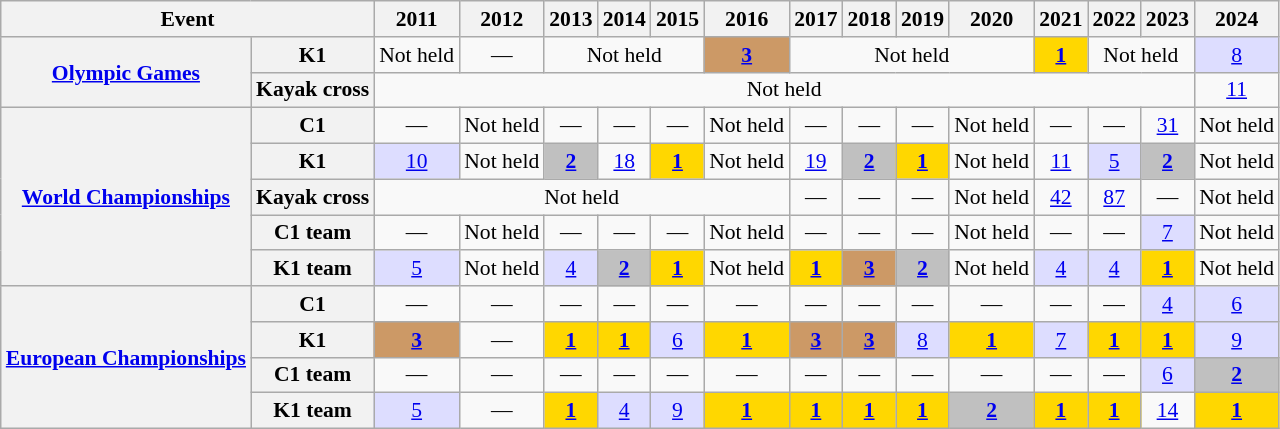<table class="wikitable plainrowheaders" style=font-size:90%>
<tr>
<th scope="col" colspan=2>Event</th>
<th scope="col">2011</th>
<th scope="col">2012</th>
<th scope="col">2013</th>
<th scope="col">2014</th>
<th scope="col">2015</th>
<th scope="col">2016</th>
<th scope="col">2017</th>
<th scope="col">2018</th>
<th scope="col">2019</th>
<th scope="col">2020</th>
<th scope="col">2021</th>
<th scope="col">2022</th>
<th scope="col">2023</th>
<th scope="col">2024</th>
</tr>
<tr style="text-align:center;">
<th scope="row" rowspan=2><a href='#'>Olympic Games</a></th>
<th scope="row">K1</th>
<td>Not held</td>
<td>—</td>
<td colspan=3>Not held</td>
<td style="background:#cc9966;"><a href='#'><strong>3</strong></a></td>
<td colspan=4>Not held</td>
<td style="background:gold;"><a href='#'><strong>1</strong></a></td>
<td colspan=2>Not held</td>
<td style="background:#ddf;"><a href='#'>8</a></td>
</tr>
<tr style="text-align:center;">
<th scope="row">Kayak cross</th>
<td colspan=13>Not held</td>
<td><a href='#'>11</a></td>
</tr>
<tr style="text-align:center;">
<th scope="row" rowspan=5><a href='#'>World Championships</a></th>
<th scope="row">C1</th>
<td>—</td>
<td>Not held</td>
<td>—</td>
<td>—</td>
<td>—</td>
<td>Not held</td>
<td>—</td>
<td>—</td>
<td>—</td>
<td>Not held</td>
<td>—</td>
<td>—</td>
<td><a href='#'>31</a></td>
<td>Not held</td>
</tr>
<tr style="text-align:center;">
<th scope="row">K1</th>
<td style="background:#ddf;"><a href='#'>10</a></td>
<td>Not held</td>
<td style="background:silver;"><a href='#'><strong>2</strong></a></td>
<td><a href='#'>18</a></td>
<td style="background:gold;"><a href='#'><strong>1</strong></a></td>
<td>Not held</td>
<td><a href='#'>19</a></td>
<td style="background:silver;"><a href='#'><strong>2</strong></a></td>
<td style="background:gold;"><a href='#'><strong>1</strong></a></td>
<td>Not held</td>
<td><a href='#'>11</a></td>
<td style="background:#ddf;"><a href='#'>5</a></td>
<td style="background:silver;"><a href='#'><strong>2</strong></a></td>
<td>Not held</td>
</tr>
<tr style="text-align:center;">
<th scope="row">Kayak cross</th>
<td colspan=6>Not held</td>
<td>—</td>
<td>—</td>
<td>—</td>
<td>Not held</td>
<td><a href='#'>42</a></td>
<td><a href='#'>87</a></td>
<td>—</td>
<td>Not held</td>
</tr>
<tr style="text-align:center;">
<th scope="row">C1 team</th>
<td>—</td>
<td>Not held</td>
<td>—</td>
<td>—</td>
<td>—</td>
<td>Not held</td>
<td>—</td>
<td>—</td>
<td>—</td>
<td>Not held</td>
<td>—</td>
<td>—</td>
<td style="background:#ddf;"><a href='#'>7</a></td>
<td>Not held</td>
</tr>
<tr style="text-align:center;">
<th scope="row">K1 team</th>
<td style="background:#ddf;"><a href='#'>5</a></td>
<td>Not held</td>
<td style="background:#ddf;"><a href='#'>4</a></td>
<td style="background:silver;"><a href='#'><strong>2</strong></a></td>
<td style="background:gold;"><a href='#'><strong>1</strong></a></td>
<td>Not held</td>
<td style="background:gold;"><a href='#'><strong>1</strong></a></td>
<td style="background:#cc9966;"><a href='#'><strong>3</strong></a></td>
<td style="background:silver;"><a href='#'><strong>2</strong></a></td>
<td>Not held</td>
<td style="background:#ddf;"><a href='#'>4</a></td>
<td style="background:#ddf;"><a href='#'>4</a></td>
<td style="background:gold;"><a href='#'><strong>1</strong></a></td>
<td>Not held</td>
</tr>
<tr style="text-align:center;">
<th scope="row" rowspan=4><a href='#'>European Championships</a></th>
<th scope="row">C1</th>
<td>—</td>
<td>—</td>
<td>—</td>
<td>—</td>
<td>—</td>
<td>—</td>
<td>—</td>
<td>—</td>
<td>—</td>
<td>—</td>
<td>—</td>
<td>—</td>
<td style="background:#ddf;"><a href='#'>4</a></td>
<td style="background:#ddf;"><a href='#'>6</a></td>
</tr>
<tr style="text-align:center;">
<th scope="row">K1</th>
<td style="background:#cc9966;"><a href='#'><strong>3</strong></a></td>
<td>—</td>
<td style="background:gold;"><a href='#'><strong>1</strong></a></td>
<td style="background:gold;"><a href='#'><strong>1</strong></a></td>
<td style="background:#ddf;"><a href='#'>6</a></td>
<td style="background:gold;"><a href='#'><strong>1</strong></a></td>
<td style="background:#cc9966;"><a href='#'><strong>3</strong></a></td>
<td style="background:#cc9966;"><a href='#'><strong>3</strong></a></td>
<td style="background:#ddf;"><a href='#'>8</a></td>
<td style="background:gold;"><a href='#'><strong>1</strong></a></td>
<td style="background:#ddf;"><a href='#'>7</a></td>
<td style="background:gold;"><a href='#'><strong>1</strong></a></td>
<td style="background:gold;"><a href='#'><strong>1</strong></a></td>
<td style="background:#ddf;"><a href='#'>9</a></td>
</tr>
<tr style="text-align:center;">
<th scope="row">C1 team</th>
<td>—</td>
<td>—</td>
<td>—</td>
<td>—</td>
<td>—</td>
<td>—</td>
<td>—</td>
<td>—</td>
<td>—</td>
<td>—</td>
<td>—</td>
<td>—</td>
<td style="background:#ddf;"><a href='#'>6</a></td>
<td style="background:silver;"><a href='#'><strong>2</strong></a></td>
</tr>
<tr style="text-align:center;">
<th scope="row">K1 team</th>
<td style="background:#ddf;"><a href='#'>5</a></td>
<td>—</td>
<td style="background:gold;"><a href='#'><strong>1</strong></a></td>
<td style="background:#ddf;"><a href='#'>4</a></td>
<td style="background:#ddf;"><a href='#'>9</a></td>
<td style="background:gold;"><a href='#'><strong>1</strong></a></td>
<td style="background:gold;"><a href='#'><strong>1</strong></a></td>
<td style="background:gold;"><a href='#'><strong>1</strong></a></td>
<td style="background:gold;"><a href='#'><strong>1</strong></a></td>
<td style="background:silver;"><a href='#'><strong>2</strong></a></td>
<td style="background:gold;"><a href='#'><strong>1</strong></a></td>
<td style="background:gold;"><a href='#'><strong>1</strong></a></td>
<td><a href='#'>14</a></td>
<td style="background:gold;"><a href='#'><strong>1</strong></a></td>
</tr>
</table>
